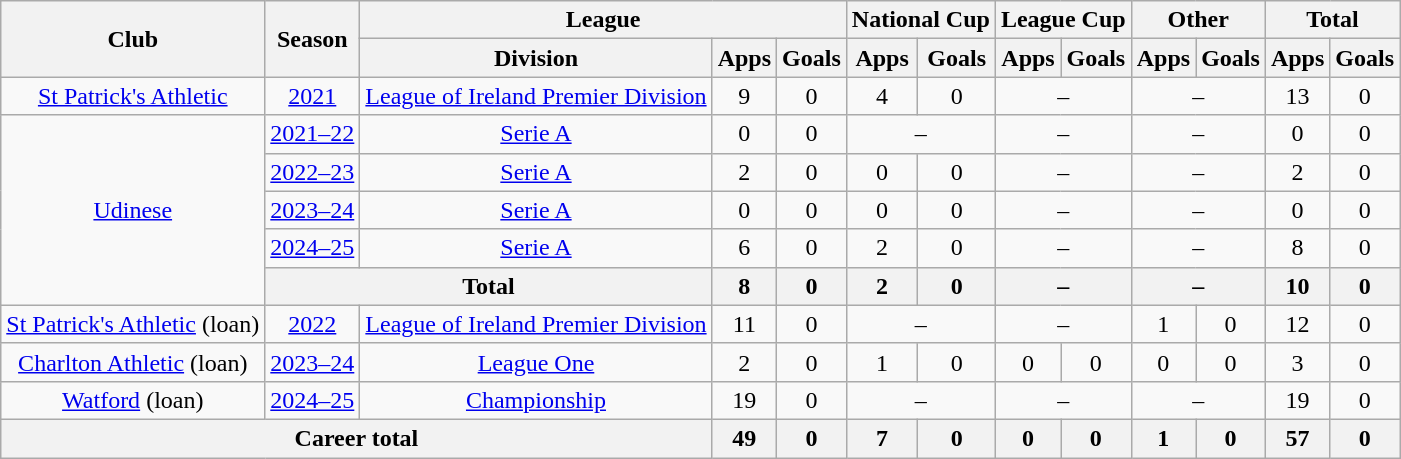<table class="wikitable" style="text-align:center">
<tr>
<th rowspan="2">Club</th>
<th rowspan="2">Season</th>
<th colspan="3">League</th>
<th colspan="2">National Cup</th>
<th colspan="2">League Cup</th>
<th colspan="2">Other</th>
<th colspan="2">Total</th>
</tr>
<tr>
<th>Division</th>
<th>Apps</th>
<th>Goals</th>
<th>Apps</th>
<th>Goals</th>
<th>Apps</th>
<th>Goals</th>
<th>Apps</th>
<th>Goals</th>
<th>Apps</th>
<th>Goals</th>
</tr>
<tr>
<td><a href='#'>St Patrick's Athletic</a></td>
<td><a href='#'>2021</a></td>
<td><a href='#'>League of Ireland Premier Division</a></td>
<td>9</td>
<td>0</td>
<td>4</td>
<td>0</td>
<td colspan="2">–</td>
<td colspan="2">–</td>
<td>13</td>
<td>0</td>
</tr>
<tr>
<td rowspan="5"><a href='#'>Udinese</a></td>
<td><a href='#'>2021–22</a></td>
<td><a href='#'>Serie A</a></td>
<td>0</td>
<td>0</td>
<td colspan="2">–</td>
<td colspan="2">–</td>
<td colspan="2">–</td>
<td>0</td>
<td>0</td>
</tr>
<tr>
<td><a href='#'>2022–23</a></td>
<td><a href='#'>Serie A</a></td>
<td>2</td>
<td>0</td>
<td>0</td>
<td>0</td>
<td colspan="2">–</td>
<td colspan="2">–</td>
<td>2</td>
<td>0</td>
</tr>
<tr>
<td><a href='#'>2023–24</a></td>
<td><a href='#'>Serie A</a></td>
<td>0</td>
<td>0</td>
<td>0</td>
<td>0</td>
<td colspan="2">–</td>
<td colspan="2">–</td>
<td>0</td>
<td>0</td>
</tr>
<tr>
<td><a href='#'>2024–25</a></td>
<td><a href='#'>Serie A</a></td>
<td>6</td>
<td>0</td>
<td>2</td>
<td>0</td>
<td colspan="2">–</td>
<td colspan="2">–</td>
<td>8</td>
<td>0</td>
</tr>
<tr>
<th colspan="2">Total</th>
<th>8</th>
<th>0</th>
<th>2</th>
<th>0</th>
<th colspan="2">–</th>
<th colspan="2">–</th>
<th>10</th>
<th>0</th>
</tr>
<tr>
<td><a href='#'>St Patrick's Athletic</a> (loan)</td>
<td><a href='#'>2022</a></td>
<td><a href='#'>League of Ireland Premier Division</a></td>
<td>11</td>
<td>0</td>
<td colspan="2">–</td>
<td colspan="2">–</td>
<td>1</td>
<td>0</td>
<td>12</td>
<td>0</td>
</tr>
<tr>
<td><a href='#'>Charlton Athletic</a> (loan)</td>
<td><a href='#'>2023–24</a></td>
<td><a href='#'>League One</a></td>
<td>2</td>
<td>0</td>
<td>1</td>
<td>0</td>
<td>0</td>
<td>0</td>
<td>0</td>
<td>0</td>
<td>3</td>
<td>0</td>
</tr>
<tr>
<td><a href='#'>Watford</a> (loan)</td>
<td><a href='#'>2024–25</a></td>
<td><a href='#'>Championship</a></td>
<td>19</td>
<td>0</td>
<td colspan="2">–</td>
<td colspan="2">–</td>
<td colspan="2">–</td>
<td>19</td>
<td>0</td>
</tr>
<tr>
<th colspan="3">Career total</th>
<th>49</th>
<th>0</th>
<th>7</th>
<th>0</th>
<th>0</th>
<th>0</th>
<th>1</th>
<th>0</th>
<th>57</th>
<th>0</th>
</tr>
</table>
